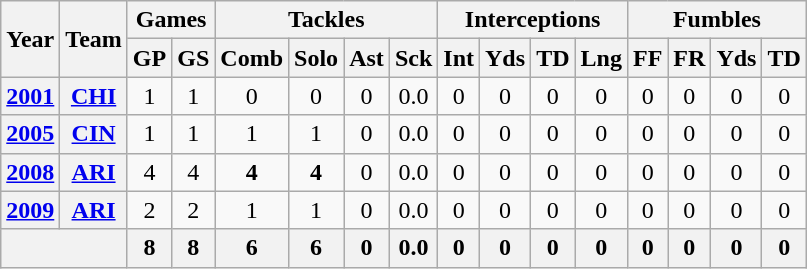<table class="wikitable" style="text-align:center">
<tr>
<th rowspan="2">Year</th>
<th rowspan="2">Team</th>
<th colspan="2">Games</th>
<th colspan="4">Tackles</th>
<th colspan="4">Interceptions</th>
<th colspan="4">Fumbles</th>
</tr>
<tr>
<th>GP</th>
<th>GS</th>
<th>Comb</th>
<th>Solo</th>
<th>Ast</th>
<th>Sck</th>
<th>Int</th>
<th>Yds</th>
<th>TD</th>
<th>Lng</th>
<th>FF</th>
<th>FR</th>
<th>Yds</th>
<th>TD</th>
</tr>
<tr>
<th><a href='#'>2001</a></th>
<th><a href='#'>CHI</a></th>
<td>1</td>
<td>1</td>
<td>0</td>
<td>0</td>
<td>0</td>
<td>0.0</td>
<td>0</td>
<td>0</td>
<td>0</td>
<td>0</td>
<td>0</td>
<td>0</td>
<td>0</td>
<td>0</td>
</tr>
<tr>
<th><a href='#'>2005</a></th>
<th><a href='#'>CIN</a></th>
<td>1</td>
<td>1</td>
<td>1</td>
<td>1</td>
<td>0</td>
<td>0.0</td>
<td>0</td>
<td>0</td>
<td>0</td>
<td>0</td>
<td>0</td>
<td>0</td>
<td>0</td>
<td>0</td>
</tr>
<tr>
<th><a href='#'>2008</a></th>
<th><a href='#'>ARI</a></th>
<td>4</td>
<td>4</td>
<td><strong>4</strong></td>
<td><strong>4</strong></td>
<td>0</td>
<td>0.0</td>
<td>0</td>
<td>0</td>
<td>0</td>
<td>0</td>
<td>0</td>
<td>0</td>
<td>0</td>
<td>0</td>
</tr>
<tr>
<th><a href='#'>2009</a></th>
<th><a href='#'>ARI</a></th>
<td>2</td>
<td>2</td>
<td>1</td>
<td>1</td>
<td>0</td>
<td>0.0</td>
<td>0</td>
<td>0</td>
<td>0</td>
<td>0</td>
<td>0</td>
<td>0</td>
<td>0</td>
<td>0</td>
</tr>
<tr>
<th colspan="2"></th>
<th>8</th>
<th>8</th>
<th>6</th>
<th>6</th>
<th>0</th>
<th>0.0</th>
<th>0</th>
<th>0</th>
<th>0</th>
<th>0</th>
<th>0</th>
<th>0</th>
<th>0</th>
<th>0</th>
</tr>
</table>
